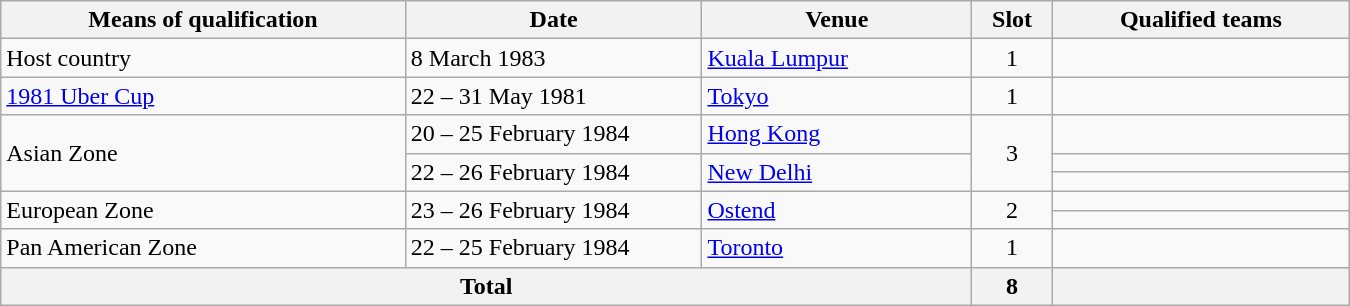<table class="wikitable" width="900">
<tr>
<th width="30%">Means of qualification</th>
<th width="22%">Date</th>
<th width="20%">Venue</th>
<th width="6%">Slot</th>
<th width="22%">Qualified teams</th>
</tr>
<tr>
<td>Host country</td>
<td>8 March 1983</td>
<td><a href='#'>Kuala Lumpur</a></td>
<td align="center">1</td>
<td></td>
</tr>
<tr>
<td><a href='#'>1981 Uber Cup</a></td>
<td>22 – 31 May 1981</td>
<td><a href='#'>Tokyo</a></td>
<td align="center">1</td>
<td></td>
</tr>
<tr>
<td rowspan="3">Asian Zone</td>
<td>20 – 25 February 1984</td>
<td><a href='#'>Hong Kong</a></td>
<td rowspan="3" align="center">3</td>
<td></td>
</tr>
<tr>
<td rowspan="2">22 – 26 February 1984</td>
<td rowspan="2"><a href='#'>New Delhi</a></td>
<td></td>
</tr>
<tr>
<td></td>
</tr>
<tr>
<td rowspan="2">European Zone</td>
<td rowspan="2">23 – 26 February 1984</td>
<td rowspan="2"><a href='#'>Ostend</a></td>
<td rowspan="2"  align="center">2</td>
<td></td>
</tr>
<tr>
<td></td>
</tr>
<tr>
<td>Pan American Zone</td>
<td>22 – 25 February 1984</td>
<td><a href='#'>Toronto</a></td>
<td align="center">1</td>
<td></td>
</tr>
<tr>
<th colspan="3">Total</th>
<th>8</th>
<th></th>
</tr>
</table>
